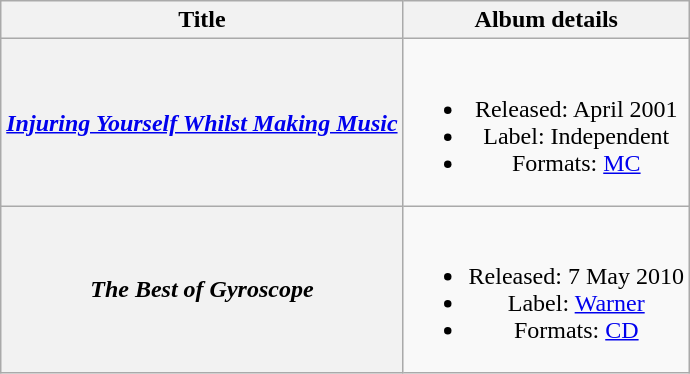<table class="wikitable plainrowheaders" style="text-align:center;">
<tr>
<th scope="col">Title</th>
<th scope="col">Album details</th>
</tr>
<tr>
<th scope="row"><em><a href='#'>Injuring Yourself Whilst Making Music</a></em></th>
<td><br><ul><li>Released: April 2001</li><li>Label: Independent</li><li>Formats: <a href='#'>MC</a></li></ul></td>
</tr>
<tr>
<th scope="row"><em>The Best of Gyroscope</em></th>
<td><br><ul><li>Released: 7 May 2010</li><li>Label: <a href='#'>Warner</a></li><li>Formats: <a href='#'>CD</a></li></ul></td>
</tr>
</table>
